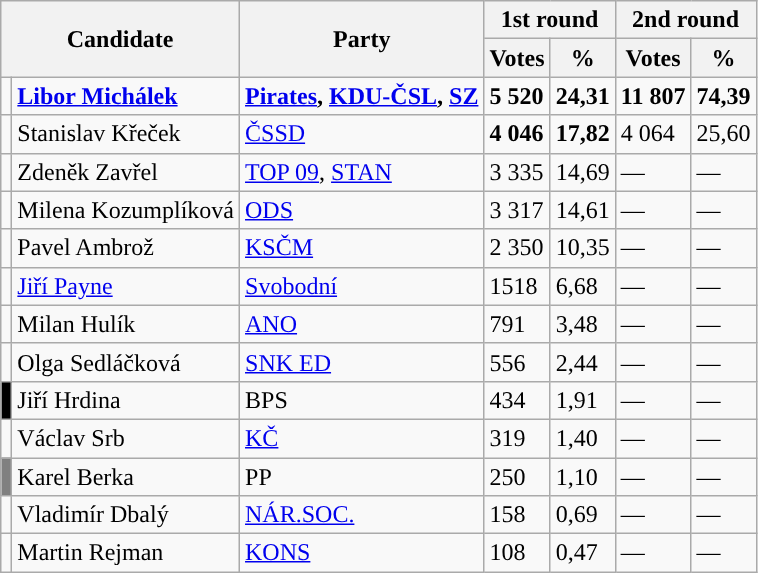<table class="wikitable sortable">
<tr>
<th colspan="2" rowspan="2">Candidate</th>
<th rowspan="2">Party</th>
<th colspan="2">1st round</th>
<th colspan="2">2nd round</th>
</tr>
<tr>
<th>Votes</th>
<th>%</th>
<th>Votes</th>
<th>%</th>
</tr>
<tr>
<td style="background-color:"></td>
<td><strong><a href='#'>Libor Michálek</a></strong></td>
<td><strong><a href='#'>Pirates</a>, <a href='#'>KDU-ČSL</a>, <a href='#'>SZ</a></strong></td>
<td><strong>5 520</strong></td>
<td><strong>24,31</strong></td>
<td><strong>11 807</strong></td>
<td><strong>74,39</strong></td>
</tr>
<tr>
<td style="background-color:"></td>
<td>Stanislav Křeček</td>
<td><a href='#'>ČSSD</a></td>
<td><strong>4 046</strong></td>
<td><strong>17,82</strong></td>
<td>4 064</td>
<td>25,60</td>
</tr>
<tr>
<td style="background-color:"></td>
<td>Zdeněk Zavřel</td>
<td><a href='#'>TOP 09</a>, <a href='#'>STAN</a></td>
<td>3 335</td>
<td>14,69</td>
<td>—</td>
<td>—</td>
</tr>
<tr>
<td style="background-color:"></td>
<td>Milena Kozumplíková</td>
<td><a href='#'>ODS</a></td>
<td>3 317</td>
<td>14,61</td>
<td>—</td>
<td>—</td>
</tr>
<tr>
<td style="background-color:"></td>
<td>Pavel Ambrož</td>
<td><a href='#'>KSČM</a></td>
<td>2 350</td>
<td>10,35</td>
<td>—</td>
<td>—</td>
</tr>
<tr>
<td style="background-color:"></td>
<td><a href='#'>Jiří Payne</a></td>
<td><a href='#'>Svobodní</a></td>
<td>1518</td>
<td>6,68</td>
<td>—</td>
<td>—</td>
</tr>
<tr>
<td style="background-color:"></td>
<td>Milan Hulík</td>
<td><a href='#'>ANO</a></td>
<td>791</td>
<td>3,48</td>
<td>—</td>
<td>—</td>
</tr>
<tr>
<td style="background-color:"></td>
<td>Olga Sedláčková</td>
<td><a href='#'>SNK ED</a></td>
<td>556</td>
<td>2,44</td>
<td>—</td>
<td>—</td>
</tr>
<tr>
<td style="background-color:black"></td>
<td>Jiří Hrdina</td>
<td>BPS</td>
<td>434</td>
<td>1,91</td>
<td>—</td>
<td>—</td>
</tr>
<tr>
<td style="background-color:"></td>
<td>Václav Srb</td>
<td><a href='#'>KČ</a></td>
<td>319</td>
<td>1,40</td>
<td>—</td>
<td>—</td>
</tr>
<tr>
<td style="background-color:grey"></td>
<td>Karel Berka</td>
<td>PP</td>
<td>250</td>
<td>1,10</td>
<td>—</td>
<td>—</td>
</tr>
<tr>
<td style="background-color:"></td>
<td>Vladimír Dbalý</td>
<td><a href='#'>NÁR.SOC.</a></td>
<td>158</td>
<td>0,69</td>
<td>—</td>
<td>—</td>
</tr>
<tr>
<td style="background-color:"></td>
<td>Martin Rejman</td>
<td><a href='#'>KONS</a></td>
<td>108</td>
<td>0,47</td>
<td>—</td>
<td>—</td>
</tr>
</table>
